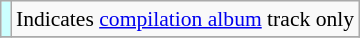<table class="wikitable" style="font-size:90%;">
<tr>
<th scope="row" style="background-color:#CCFFFF"> </th>
<td>Indicates <a href='#'>compilation album</a> track only</td>
</tr>
<tr>
</tr>
</table>
